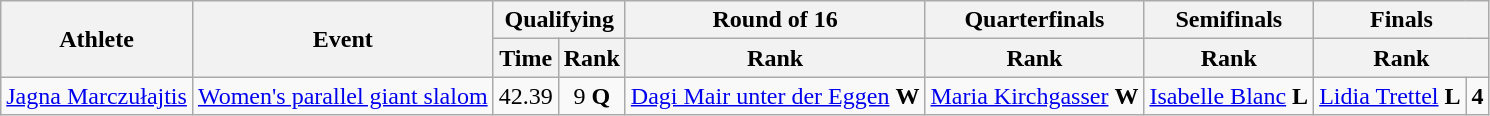<table class="wikitable">
<tr>
<th rowspan="2">Athlete</th>
<th rowspan="2">Event</th>
<th colspan="2">Qualifying</th>
<th>Round of 16</th>
<th>Quarterfinals</th>
<th>Semifinals</th>
<th colspan="2">Finals</th>
</tr>
<tr>
<th>Time</th>
<th>Rank</th>
<th>Rank</th>
<th>Rank</th>
<th>Rank</th>
<th colspan="2">Rank</th>
</tr>
<tr>
<td><a href='#'>Jagna Marczułajtis</a></td>
<td><a href='#'>Women's parallel giant slalom</a></td>
<td align="center">42.39</td>
<td align="center">9 <strong>Q</strong></td>
<td> <a href='#'>Dagi Mair unter der Eggen</a> <strong>W</strong></td>
<td> <a href='#'>Maria Kirchgasser</a> <strong>W</strong></td>
<td> <a href='#'>Isabelle Blanc</a> <strong>L</strong></td>
<td> <a href='#'>Lidia Trettel</a> <strong>L</strong></td>
<td align="center"><strong>4</strong></td>
</tr>
</table>
